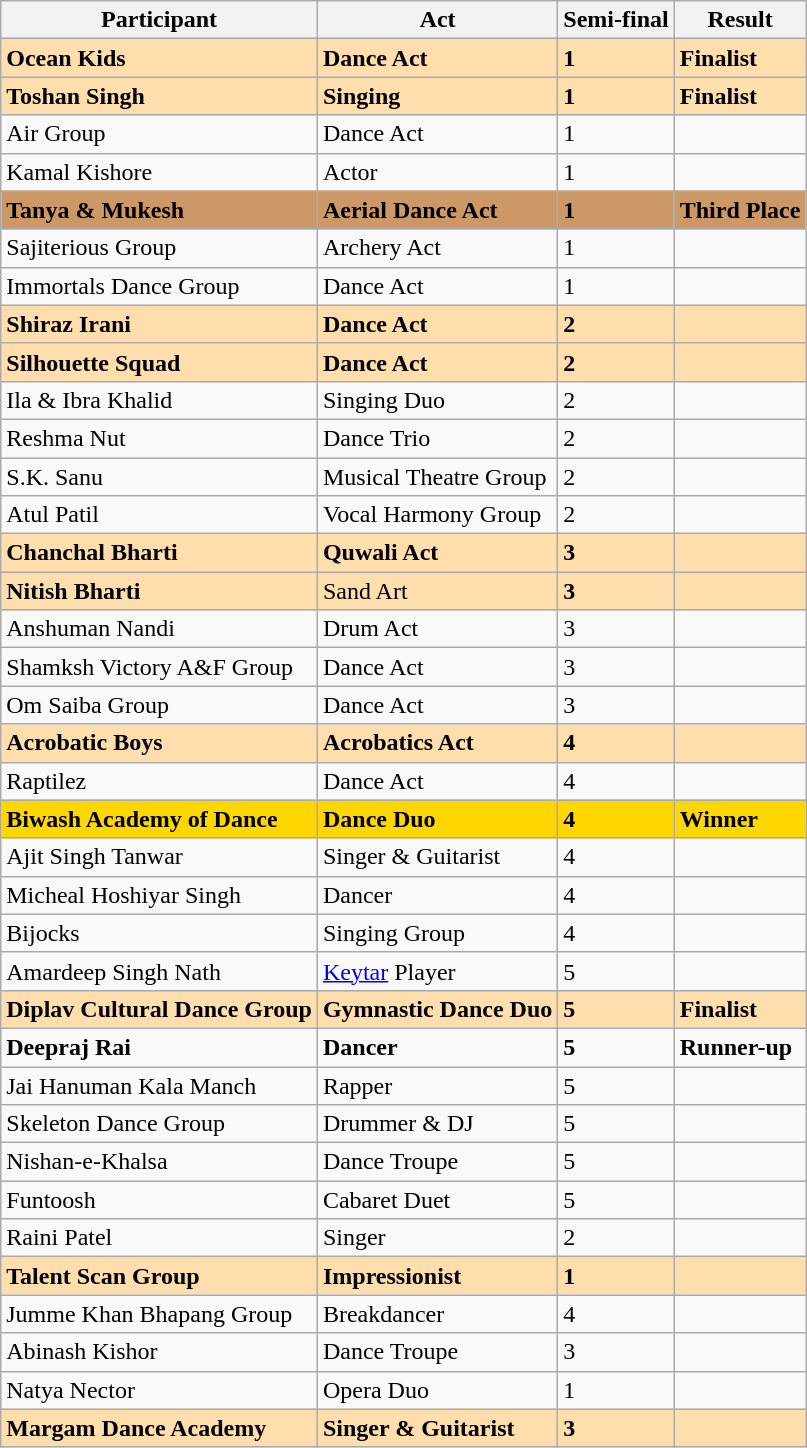<table class="wikitable sortable">
<tr>
<th>Participant</th>
<th class="unsortable">Act</th>
<th>Semi-final</th>
<th>Result</th>
</tr>
<tr style="background:NavajoWhite;">
<td><strong>Ocean Kids </strong></td>
<td><strong>Dance Act</strong></td>
<td><strong>1</strong></td>
<td><strong>Finalist</strong></td>
</tr>
<tr style="background:NavajoWhite;">
<td><strong>Toshan Singh</strong></td>
<td><strong>Singing</strong></td>
<td><strong>1</strong></td>
<td><strong>Finalist</strong></td>
</tr>
<tr>
<td>Air Group</td>
<td>Dance Act</td>
<td>1</td>
<td></td>
</tr>
<tr>
<td>Kamal Kishore</td>
<td>Actor</td>
<td>1</td>
<td></td>
</tr>
<tr style="background:#c96;">
<td><strong>Tanya & Mukesh</strong></td>
<td><strong>Aerial Dance Act</strong></td>
<td><strong>1</strong></td>
<td><strong>Third Place</strong></td>
</tr>
<tr>
<td>Sajiterious Group</td>
<td>Archery Act</td>
<td>1</td>
<td></td>
</tr>
<tr>
<td>Immortals Dance Group</td>
<td>Dance Act</td>
<td>1</td>
<td></td>
</tr>
<tr style="background:NavajoWhite;">
<td><strong>Shiraz Irani</strong></td>
<td><strong>Dance Act</strong></td>
<td><strong>2</strong></td>
<td><strong></strong></td>
</tr>
<tr style="background:NavajoWhite;">
<td><strong>Silhouette Squad</strong></td>
<td><strong>Dance Act</strong></td>
<td><strong>2</strong></td>
<td><strong></strong></td>
</tr>
<tr>
<td>Ila & Ibra Khalid</td>
<td>Singing Duo</td>
<td>2</td>
<td></td>
</tr>
<tr>
<td>Reshma Nut</td>
<td>Dance Trio</td>
<td>2</td>
<td></td>
</tr>
<tr>
<td>S.K. Sanu</td>
<td>Musical Theatre Group</td>
<td>2</td>
<td></td>
</tr>
<tr>
<td>Atul Patil</td>
<td>Vocal Harmony Group</td>
<td>2</td>
<td></td>
</tr>
<tr style="background:NavajoWhite;">
<td><strong>Chanchal Bharti</strong></td>
<td><strong>Quwali Act</strong></td>
<td><strong>3</strong></td>
<td><strong></strong></td>
</tr>
<tr style="background:NavajoWhite;">
<td><strong>Nitish Bharti</strong></td>
<td>Sand Art</td>
<td><strong>3</strong></td>
<td><strong></strong></td>
</tr>
<tr>
<td>Anshuman Nandi</td>
<td>Drum Act</td>
<td>3</td>
<td></td>
</tr>
<tr>
<td>Shamksh Victory A&F Group</td>
<td>Dance Act</td>
<td>3</td>
<td></td>
</tr>
<tr>
<td>Om Saiba Group</td>
<td>Dance Act</td>
<td>3</td>
<td></td>
</tr>
<tr style="background:NavajoWhite;">
<td><strong>Acrobatic Boys</strong></td>
<td><strong>Acrobatics Act</strong></td>
<td><strong>4</strong></td>
<td><strong></strong></td>
</tr>
<tr>
<td>Raptilez</td>
<td>Dance Act</td>
<td>4</td>
<td></td>
</tr>
<tr style="background:gold;">
<td><strong>Biwash Academy of Dance</strong></td>
<td><strong>Dance Duo</strong></td>
<td><strong>4</strong></td>
<td><strong>Winner</strong></td>
</tr>
<tr>
<td>Ajit Singh Tanwar</td>
<td>Singer & Guitarist</td>
<td>4</td>
<td></td>
</tr>
<tr>
<td>Micheal Hoshiyar Singh</td>
<td>Dancer</td>
<td>4</td>
<td></td>
</tr>
<tr>
<td>Bijocks</td>
<td>Singing Group</td>
<td>4</td>
<td></td>
</tr>
<tr>
<td>Amardeep Singh Nath</td>
<td><a href='#'>Keytar</a> Player</td>
<td>5</td>
<td></td>
</tr>
<tr style="background:NavajoWhite;">
<td><strong>Diplav Cultural Dance Group</strong></td>
<td><strong>Gymnastic Dance Duo</strong></td>
<td><strong>5</strong></td>
<td><strong>Finalist</strong></td>
</tr>
<tr -style="background:silver;">
<td><strong>Deepraj Rai</strong></td>
<td><strong>Dancer</strong></td>
<td><strong>5</strong></td>
<td><strong>Runner-up</strong></td>
</tr>
<tr>
<td>Jai Hanuman Kala Manch</td>
<td>Rapper</td>
<td>5</td>
<td></td>
</tr>
<tr>
<td>Skeleton Dance Group</td>
<td>Drummer & DJ</td>
<td>5</td>
<td></td>
</tr>
<tr>
<td>Nishan-e-Khalsa</td>
<td>Dance Troupe</td>
<td>5</td>
<td></td>
</tr>
<tr>
<td>Funtoosh</td>
<td>Cabaret Duet</td>
<td>5</td>
<td></td>
</tr>
<tr>
<td>Raini Patel</td>
<td>Singer</td>
<td>2</td>
<td></td>
</tr>
<tr style="background:NavajoWhite;">
<td><strong>Talent Scan Group</strong></td>
<td><strong>Impressionist</strong></td>
<td><strong>1</strong></td>
<td><strong></strong></td>
</tr>
<tr>
<td>Jumme Khan Bhapang Group</td>
<td>Breakdancer</td>
<td>4</td>
<td></td>
</tr>
<tr>
<td>Abinash Kishor</td>
<td>Dance Troupe</td>
<td>3</td>
<td></td>
</tr>
<tr>
<td>Natya Nector</td>
<td>Opera Duo</td>
<td>1</td>
<td></td>
</tr>
<tr style="background:NavajoWhite;">
<td><strong>Margam Dance Academy</strong></td>
<td><strong>Singer & Guitarist</strong></td>
<td><strong>3</strong></td>
<td><strong></strong></td>
</tr>
</table>
